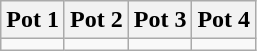<table class="wikitable">
<tr>
<th width=25%>Pot 1</th>
<th width=25%>Pot 2</th>
<th width=25%>Pot 3</th>
<th width=25%>Pot 4</th>
</tr>
<tr style="vertical-align:top">
<td></td>
<td></td>
<td></td>
<td></td>
</tr>
</table>
